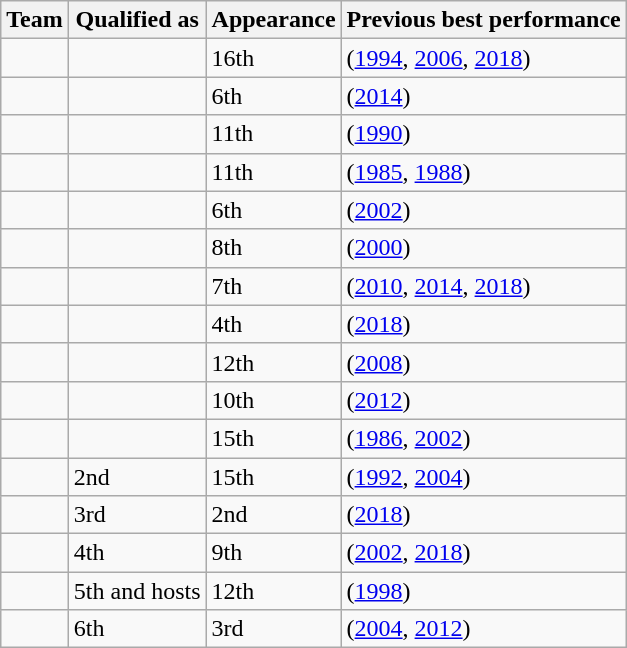<table class="wikitable sortable">
<tr>
<th>Team</th>
<th>Qualified as</th>
<th data-sort-type="number">Appearance</th>
<th>Previous best performance</th>
</tr>
<tr>
<td></td>
<td></td>
<td>16th</td>
<td> (<a href='#'>1994</a>, <a href='#'>2006</a>, <a href='#'>2018</a>)</td>
</tr>
<tr>
<td></td>
<td></td>
<td>6th</td>
<td> (<a href='#'>2014</a>)</td>
</tr>
<tr>
<td></td>
<td></td>
<td>11th</td>
<td> (<a href='#'>1990</a>)</td>
</tr>
<tr>
<td></td>
<td></td>
<td>11th</td>
<td> (<a href='#'>1985</a>, <a href='#'>1988</a>)</td>
</tr>
<tr>
<td></td>
<td></td>
<td>6th</td>
<td> (<a href='#'>2002</a>)</td>
</tr>
<tr>
<td></td>
<td></td>
<td>8th</td>
<td> (<a href='#'>2000</a>)</td>
</tr>
<tr>
<td></td>
<td></td>
<td>7th</td>
<td> (<a href='#'>2010</a>, <a href='#'>2014</a>, <a href='#'>2018</a>)</td>
</tr>
<tr>
<td></td>
<td></td>
<td>4th</td>
<td> (<a href='#'>2018</a>)</td>
</tr>
<tr>
<td></td>
<td></td>
<td>12th</td>
<td> (<a href='#'>2008</a>)</td>
</tr>
<tr>
<td></td>
<td></td>
<td>10th</td>
<td> (<a href='#'>2012</a>)</td>
</tr>
<tr>
<td></td>
<td></td>
<td>15th</td>
<td> (<a href='#'>1986</a>, <a href='#'>2002</a>)</td>
</tr>
<tr>
<td></td>
<td>2nd </td>
<td>15th</td>
<td> (<a href='#'>1992</a>, <a href='#'>2004</a>)</td>
</tr>
<tr>
<td></td>
<td>3rd </td>
<td>2nd</td>
<td> (<a href='#'>2018</a>)</td>
</tr>
<tr>
<td></td>
<td>4th </td>
<td>9th</td>
<td> (<a href='#'>2002</a>, <a href='#'>2018</a>)</td>
</tr>
<tr>
<td></td>
<td>5th  and hosts</td>
<td>12th</td>
<td> (<a href='#'>1998</a>)</td>
</tr>
<tr>
<td></td>
<td>6th </td>
<td>3rd</td>
<td> (<a href='#'>2004</a>, <a href='#'>2012</a>)</td>
</tr>
</table>
